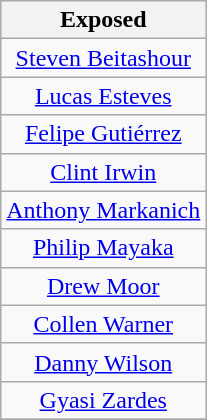<table class="wikitable" style="text-align:center">
<tr>
<th>Exposed</th>
</tr>
<tr>
<td><a href='#'>Steven Beitashour</a></td>
</tr>
<tr>
<td><a href='#'>Lucas Esteves</a></td>
</tr>
<tr>
<td><a href='#'>Felipe Gutiérrez</a></td>
</tr>
<tr>
<td><a href='#'>Clint Irwin</a></td>
</tr>
<tr>
<td><a href='#'>Anthony Markanich</a></td>
</tr>
<tr>
<td><a href='#'>Philip Mayaka</a></td>
</tr>
<tr>
<td><a href='#'>Drew Moor</a></td>
</tr>
<tr>
<td><a href='#'>Collen Warner</a></td>
</tr>
<tr>
<td><a href='#'>Danny Wilson</a></td>
</tr>
<tr>
<td><a href='#'>Gyasi Zardes</a></td>
</tr>
<tr>
</tr>
</table>
